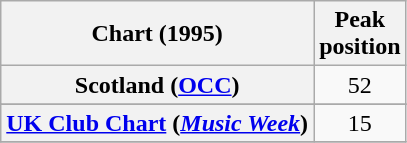<table class="wikitable sortable plainrowheaders" style="text-align:center">
<tr>
<th>Chart (1995)</th>
<th>Peak<br>position</th>
</tr>
<tr>
<th scope="row">Scotland (<a href='#'>OCC</a>)</th>
<td>52</td>
</tr>
<tr>
</tr>
<tr>
<th scope="row"><a href='#'>UK Club Chart</a> (<em><a href='#'>Music Week</a></em>)</th>
<td>15</td>
</tr>
<tr>
</tr>
</table>
